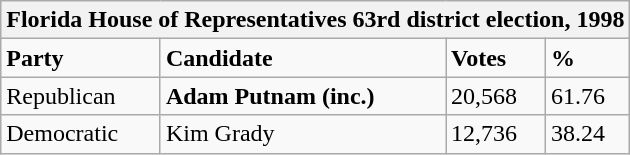<table class="wikitable">
<tr>
<th colspan="4">Florida House of Representatives 63rd district election, 1998</th>
</tr>
<tr>
<td><strong>Party</strong></td>
<td><strong>Candidate</strong></td>
<td><strong>Votes</strong></td>
<td><strong>%</strong></td>
</tr>
<tr>
<td>Republican</td>
<td><strong>Adam Putnam (inc.)</strong></td>
<td>20,568</td>
<td>61.76</td>
</tr>
<tr>
<td>Democratic</td>
<td>Kim Grady</td>
<td>12,736</td>
<td>38.24</td>
</tr>
</table>
